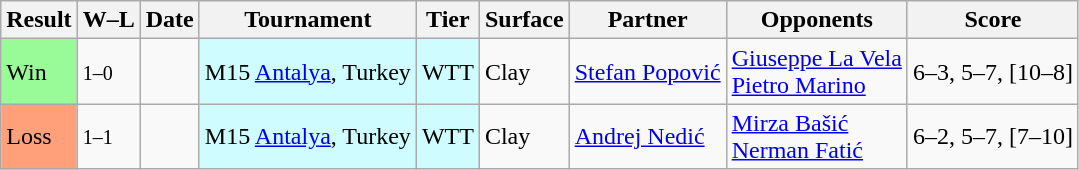<table class="sortable wikitable">
<tr>
<th>Result</th>
<th class="unsortable">W–L</th>
<th>Date</th>
<th>Tournament</th>
<th>Tier</th>
<th>Surface</th>
<th>Partner</th>
<th>Opponents</th>
<th class="unsortable">Score</th>
</tr>
<tr>
<td style="background:#98fb98;">Win</td>
<td><small>1–0</small></td>
<td></td>
<td style="background:#cffcff;">M15 <a href='#'>Antalya</a>, Turkey</td>
<td style="background:#cffcff;">WTT</td>
<td>Clay</td>
<td> <a href='#'>Stefan Popović</a></td>
<td> <a href='#'>Giuseppe La Vela</a> <br>  <a href='#'>Pietro Marino</a></td>
<td>6–3, 5–7, [10–8]</td>
</tr>
<tr>
<td style="background:#ffa07a;">Loss</td>
<td><small>1–1</small></td>
<td></td>
<td style="background:#cffcff;">M15 <a href='#'>Antalya</a>, Turkey</td>
<td style="background:#cffcff;">WTT</td>
<td>Clay</td>
<td> <a href='#'>Andrej Nedić</a></td>
<td> <a href='#'>Mirza Bašić</a> <br>  <a href='#'>Nerman Fatić</a></td>
<td>6–2, 5–7, [7–10]</td>
</tr>
</table>
